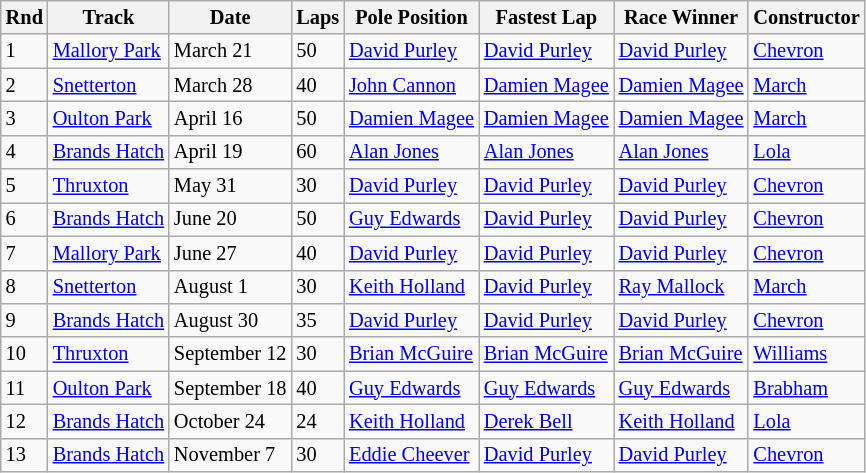<table class="wikitable sortable" style="font-size: 85%;">
<tr>
<th>Rnd</th>
<th>Track</th>
<th>Date</th>
<th>Laps</th>
<th>Pole Position</th>
<th>Fastest Lap</th>
<th>Race Winner</th>
<th>Constructor</th>
</tr>
<tr>
<td>1</td>
<td><a href='#'>Mallory Park</a></td>
<td>March 21</td>
<td>50</td>
<td> <a href='#'>David Purley</a></td>
<td> <a href='#'>David Purley</a></td>
<td> <a href='#'>David Purley</a></td>
<td><a href='#'>Chevron</a></td>
</tr>
<tr>
<td>2</td>
<td><a href='#'>Snetterton</a></td>
<td>March 28</td>
<td>40</td>
<td> <a href='#'>John Cannon</a></td>
<td> <a href='#'>Damien Magee</a></td>
<td> <a href='#'>Damien Magee</a></td>
<td><a href='#'>March</a></td>
</tr>
<tr>
<td>3</td>
<td><a href='#'>Oulton Park</a></td>
<td>April 16</td>
<td>50</td>
<td> <a href='#'>Damien Magee</a></td>
<td> <a href='#'>Damien Magee</a></td>
<td> <a href='#'>Damien Magee</a></td>
<td><a href='#'>March</a></td>
</tr>
<tr>
<td>4</td>
<td><a href='#'>Brands Hatch</a></td>
<td>April 19</td>
<td>60</td>
<td> <a href='#'>Alan Jones</a></td>
<td> <a href='#'>Alan Jones</a></td>
<td> <a href='#'>Alan Jones</a></td>
<td><a href='#'>Lola</a></td>
</tr>
<tr>
<td>5</td>
<td><a href='#'>Thruxton</a></td>
<td>May 31</td>
<td>30</td>
<td> <a href='#'>David Purley</a></td>
<td> <a href='#'>David Purley</a></td>
<td> <a href='#'>David Purley</a></td>
<td><a href='#'>Chevron</a></td>
</tr>
<tr>
<td>6</td>
<td><a href='#'>Brands Hatch</a></td>
<td>June 20</td>
<td>50</td>
<td> <a href='#'>Guy Edwards</a></td>
<td> <a href='#'>David Purley</a></td>
<td> <a href='#'>David Purley</a></td>
<td><a href='#'>Chevron</a></td>
</tr>
<tr>
<td>7</td>
<td><a href='#'>Mallory Park</a></td>
<td>June 27</td>
<td>40</td>
<td> <a href='#'>David Purley</a></td>
<td> <a href='#'>David Purley</a></td>
<td> <a href='#'>David Purley</a></td>
<td><a href='#'>Chevron</a></td>
</tr>
<tr>
<td>8</td>
<td><a href='#'>Snetterton</a></td>
<td>August 1</td>
<td>30</td>
<td> <a href='#'>Keith Holland</a></td>
<td> <a href='#'>David Purley</a></td>
<td> <a href='#'>Ray Mallock</a></td>
<td><a href='#'>March</a></td>
</tr>
<tr>
<td>9</td>
<td><a href='#'>Brands Hatch</a></td>
<td>August 30</td>
<td>35</td>
<td> <a href='#'>David Purley</a></td>
<td> <a href='#'>David Purley</a></td>
<td> <a href='#'>David Purley</a></td>
<td><a href='#'>Chevron</a></td>
</tr>
<tr>
<td>10</td>
<td><a href='#'>Thruxton</a></td>
<td>September 12</td>
<td>30</td>
<td> <a href='#'>Brian McGuire</a></td>
<td> <a href='#'>Brian McGuire</a></td>
<td> <a href='#'>Brian McGuire</a></td>
<td><a href='#'>Williams</a></td>
</tr>
<tr>
<td>11</td>
<td><a href='#'>Oulton Park</a></td>
<td>September 18</td>
<td>40</td>
<td> <a href='#'>Guy Edwards</a></td>
<td> <a href='#'>Guy Edwards</a></td>
<td> <a href='#'>Guy Edwards</a></td>
<td><a href='#'>Brabham</a></td>
</tr>
<tr>
<td>12</td>
<td><a href='#'>Brands Hatch</a></td>
<td>October 24</td>
<td>24</td>
<td> <a href='#'>Keith Holland</a></td>
<td> <a href='#'>Derek Bell</a></td>
<td> <a href='#'>Keith Holland</a></td>
<td><a href='#'>Lola</a></td>
</tr>
<tr>
<td>13</td>
<td><a href='#'>Brands Hatch</a></td>
<td>November 7</td>
<td>30</td>
<td> <a href='#'>Eddie Cheever</a></td>
<td> <a href='#'>David Purley</a></td>
<td> <a href='#'>David Purley</a></td>
<td><a href='#'>Chevron</a></td>
</tr>
</table>
